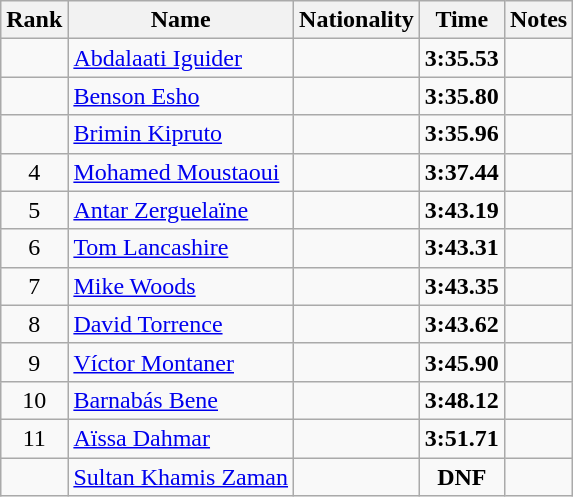<table class="wikitable sortable" style="text-align:center">
<tr>
<th>Rank</th>
<th>Name</th>
<th>Nationality</th>
<th>Time</th>
<th>Notes</th>
</tr>
<tr>
<td></td>
<td align=left><a href='#'>Abdalaati Iguider</a></td>
<td align=left></td>
<td><strong>3:35.53</strong></td>
<td></td>
</tr>
<tr>
<td></td>
<td align=left><a href='#'>Benson Esho</a></td>
<td align=left></td>
<td><strong>3:35.80</strong></td>
<td></td>
</tr>
<tr>
<td></td>
<td align=left><a href='#'>Brimin Kipruto</a></td>
<td align=left></td>
<td><strong>3:35.96</strong></td>
<td></td>
</tr>
<tr>
<td>4</td>
<td align=left><a href='#'>Mohamed Moustaoui</a></td>
<td align=left></td>
<td><strong>3:37.44</strong></td>
<td></td>
</tr>
<tr>
<td>5</td>
<td align=left><a href='#'>Antar Zerguelaïne</a></td>
<td align=left></td>
<td><strong>3:43.19</strong></td>
<td></td>
</tr>
<tr>
<td>6</td>
<td align=left><a href='#'>Tom Lancashire</a></td>
<td align=left></td>
<td><strong>3:43.31</strong></td>
<td></td>
</tr>
<tr>
<td>7</td>
<td align=left><a href='#'>Mike Woods</a></td>
<td align=left></td>
<td><strong>3:43.35</strong></td>
<td></td>
</tr>
<tr>
<td>8</td>
<td align=left><a href='#'>David Torrence</a></td>
<td align=left></td>
<td><strong>3:43.62</strong></td>
<td></td>
</tr>
<tr>
<td>9</td>
<td align=left><a href='#'>Víctor Montaner</a></td>
<td align=left></td>
<td><strong>3:45.90</strong></td>
<td></td>
</tr>
<tr>
<td>10</td>
<td align=left><a href='#'>Barnabás Bene</a></td>
<td align=left></td>
<td><strong>3:48.12</strong></td>
<td></td>
</tr>
<tr>
<td>11</td>
<td align=left><a href='#'>Aïssa Dahmar</a></td>
<td align=left></td>
<td><strong>3:51.71</strong></td>
<td></td>
</tr>
<tr>
<td></td>
<td align=left><a href='#'>Sultan Khamis Zaman</a></td>
<td align=left></td>
<td><strong>DNF</strong></td>
<td></td>
</tr>
</table>
